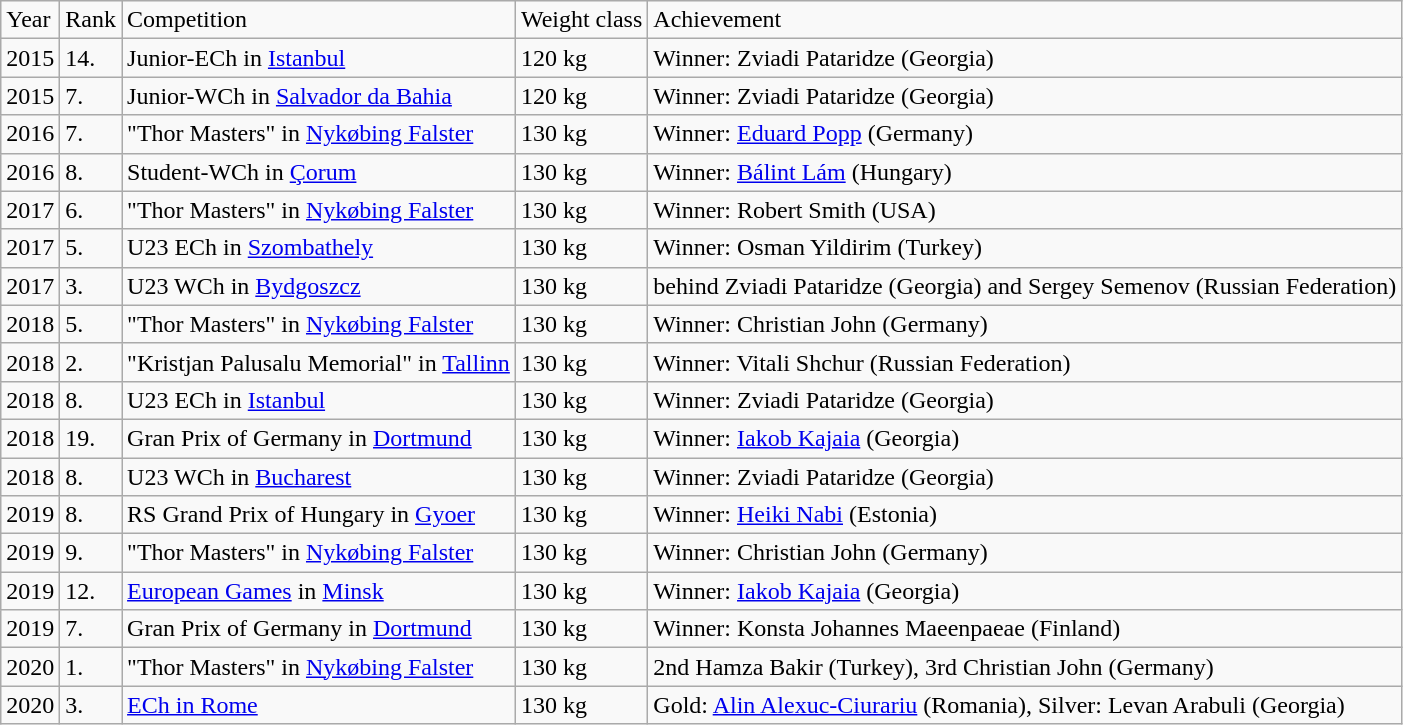<table class="wikitable">
<tr>
<td>Year</td>
<td>Rank</td>
<td>Competition</td>
<td>Weight class</td>
<td>Achievement</td>
</tr>
<tr>
<td>2015</td>
<td>14.</td>
<td>Junior-ECh in <a href='#'>Istanbul</a></td>
<td>120 kg</td>
<td>Winner: Zviadi Pataridze (Georgia)</td>
</tr>
<tr>
<td>2015</td>
<td>7.</td>
<td>Junior-WCh in <a href='#'>Salvador da Bahia</a></td>
<td>120 kg</td>
<td>Winner: Zviadi Pataridze (Georgia)</td>
</tr>
<tr>
<td>2016</td>
<td>7.</td>
<td>"Thor Masters" in <a href='#'>Nykøbing Falster</a></td>
<td>130 kg</td>
<td>Winner: <a href='#'>Eduard Popp</a> (Germany)</td>
</tr>
<tr>
<td>2016</td>
<td>8.</td>
<td>Student-WCh in <a href='#'>Çorum</a></td>
<td>130 kg</td>
<td>Winner: <a href='#'>Bálint Lám</a> (Hungary)</td>
</tr>
<tr>
<td>2017</td>
<td>6.</td>
<td>"Thor Masters" in <a href='#'>Nykøbing Falster</a></td>
<td>130 kg</td>
<td>Winner: Robert Smith (USA)</td>
</tr>
<tr>
<td>2017</td>
<td>5.</td>
<td>U23 ECh in <a href='#'>Szombathely</a></td>
<td>130 kg</td>
<td>Winner: Osman Yildirim (Turkey)</td>
</tr>
<tr>
<td>2017</td>
<td>3.</td>
<td>U23 WCh in <a href='#'>Bydgoszcz</a></td>
<td>130 kg</td>
<td>behind Zviadi Pataridze (Georgia) and Sergey Semenov (Russian Federation)</td>
</tr>
<tr>
<td>2018</td>
<td>5.</td>
<td>"Thor Masters" in <a href='#'>Nykøbing Falster</a></td>
<td>130 kg</td>
<td>Winner: Christian John (Germany)</td>
</tr>
<tr>
<td>2018</td>
<td>2.</td>
<td>"Kristjan Palusalu Memorial" in <a href='#'>Tallinn</a></td>
<td>130 kg</td>
<td>Winner: Vitali Shchur (Russian Federation)</td>
</tr>
<tr>
<td>2018</td>
<td>8.</td>
<td>U23 ECh in <a href='#'>Istanbul</a></td>
<td>130 kg</td>
<td>Winner: Zviadi Pataridze (Georgia)</td>
</tr>
<tr>
<td>2018</td>
<td>19.</td>
<td>Gran Prix of Germany in <a href='#'>Dortmund</a></td>
<td>130 kg</td>
<td>Winner: <a href='#'>Iakob Kajaia</a> (Georgia)</td>
</tr>
<tr>
<td>2018</td>
<td>8.</td>
<td>U23 WCh in <a href='#'>Bucharest</a></td>
<td>130 kg</td>
<td>Winner: Zviadi Pataridze (Georgia)</td>
</tr>
<tr>
<td>2019</td>
<td>8.</td>
<td>RS Grand Prix of Hungary in <a href='#'>Gyoer</a></td>
<td>130 kg</td>
<td>Winner: <a href='#'>Heiki Nabi</a> (Estonia)</td>
</tr>
<tr>
<td>2019</td>
<td>9.</td>
<td>"Thor Masters" in <a href='#'>Nykøbing Falster</a></td>
<td>130 kg</td>
<td>Winner: Christian John (Germany)</td>
</tr>
<tr>
<td>2019</td>
<td>12.</td>
<td><a href='#'>European Games</a> in <a href='#'>Minsk</a></td>
<td>130 kg</td>
<td>Winner: <a href='#'>Iakob Kajaia</a> (Georgia)</td>
</tr>
<tr>
<td>2019</td>
<td>7.</td>
<td>Gran Prix of Germany in <a href='#'>Dortmund</a></td>
<td>130 kg</td>
<td>Winner: Konsta Johannes Maeenpaeae (Finland)</td>
</tr>
<tr>
<td>2020</td>
<td>1.</td>
<td>"Thor Masters" in <a href='#'>Nykøbing Falster</a></td>
<td>130 kg</td>
<td>2nd Hamza Bakir (Turkey), 3rd  Christian John (Germany)</td>
</tr>
<tr>
<td>2020</td>
<td>3.</td>
<td><a href='#'>ECh in Rome</a></td>
<td>130 kg</td>
<td>Gold: <a href='#'>Alin Alexuc-Ciurariu</a> (Romania), Silver: Levan Arabuli (Georgia)</td>
</tr>
</table>
